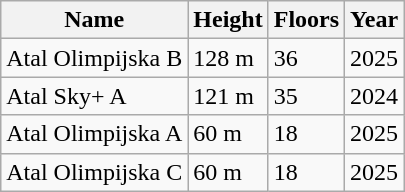<table class="wikitable">
<tr>
<th>Name</th>
<th>Height</th>
<th>Floors</th>
<th>Year</th>
</tr>
<tr>
<td>Atal Olimpijska B</td>
<td>128 m</td>
<td>36</td>
<td>2025</td>
</tr>
<tr>
<td>Atal Sky+ A</td>
<td>121 m</td>
<td>35</td>
<td>2024</td>
</tr>
<tr>
<td>Atal Olimpijska A</td>
<td>60 m</td>
<td>18</td>
<td>2025</td>
</tr>
<tr>
<td>Atal Olimpijska C</td>
<td>60 m</td>
<td>18</td>
<td>2025</td>
</tr>
</table>
